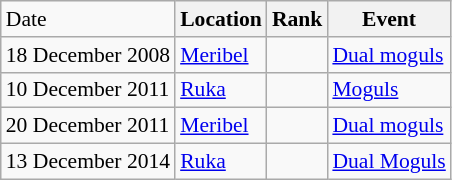<table class="wikitable sortable" style="font-size:90%" style="text-align:center">
<tr>
<td>Date</td>
<th>Location</th>
<th>Rank</th>
<th>Event</th>
</tr>
<tr>
<td>18 December 2008</td>
<td><a href='#'>Meribel</a></td>
<td></td>
<td><a href='#'>Dual moguls</a></td>
</tr>
<tr>
<td>10 December 2011</td>
<td><a href='#'>Ruka</a></td>
<td></td>
<td><a href='#'>Moguls</a></td>
</tr>
<tr>
<td>20 December 2011</td>
<td><a href='#'>Meribel</a></td>
<td></td>
<td><a href='#'>Dual moguls</a></td>
</tr>
<tr>
<td>13 December 2014</td>
<td><a href='#'>Ruka</a></td>
<td></td>
<td><a href='#'>Dual Moguls</a></td>
</tr>
</table>
